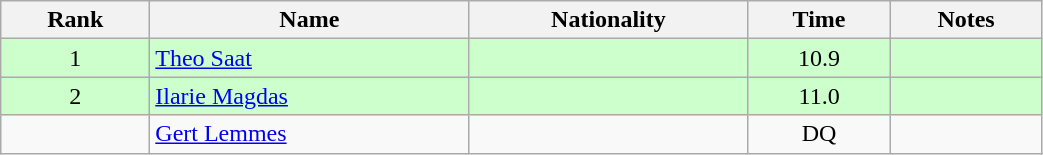<table class="wikitable sortable" style="text-align:center;width: 55%">
<tr>
<th>Rank</th>
<th>Name</th>
<th>Nationality</th>
<th>Time</th>
<th>Notes</th>
</tr>
<tr bgcolor=ccffcc>
<td>1</td>
<td align=left><a href='#'>Theo Saat</a></td>
<td align=left></td>
<td>10.9</td>
<td></td>
</tr>
<tr bgcolor=ccffcc>
<td>2</td>
<td align=left><a href='#'>Ilarie Magdas</a></td>
<td align=left></td>
<td>11.0</td>
<td></td>
</tr>
<tr>
<td></td>
<td align=left><a href='#'>Gert Lemmes</a></td>
<td align=left></td>
<td>DQ</td>
<td></td>
</tr>
</table>
